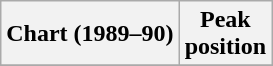<table class="wikitable">
<tr>
<th align="left">Chart (1989–90)</th>
<th align="center">Peak<br>position</th>
</tr>
<tr>
</tr>
</table>
